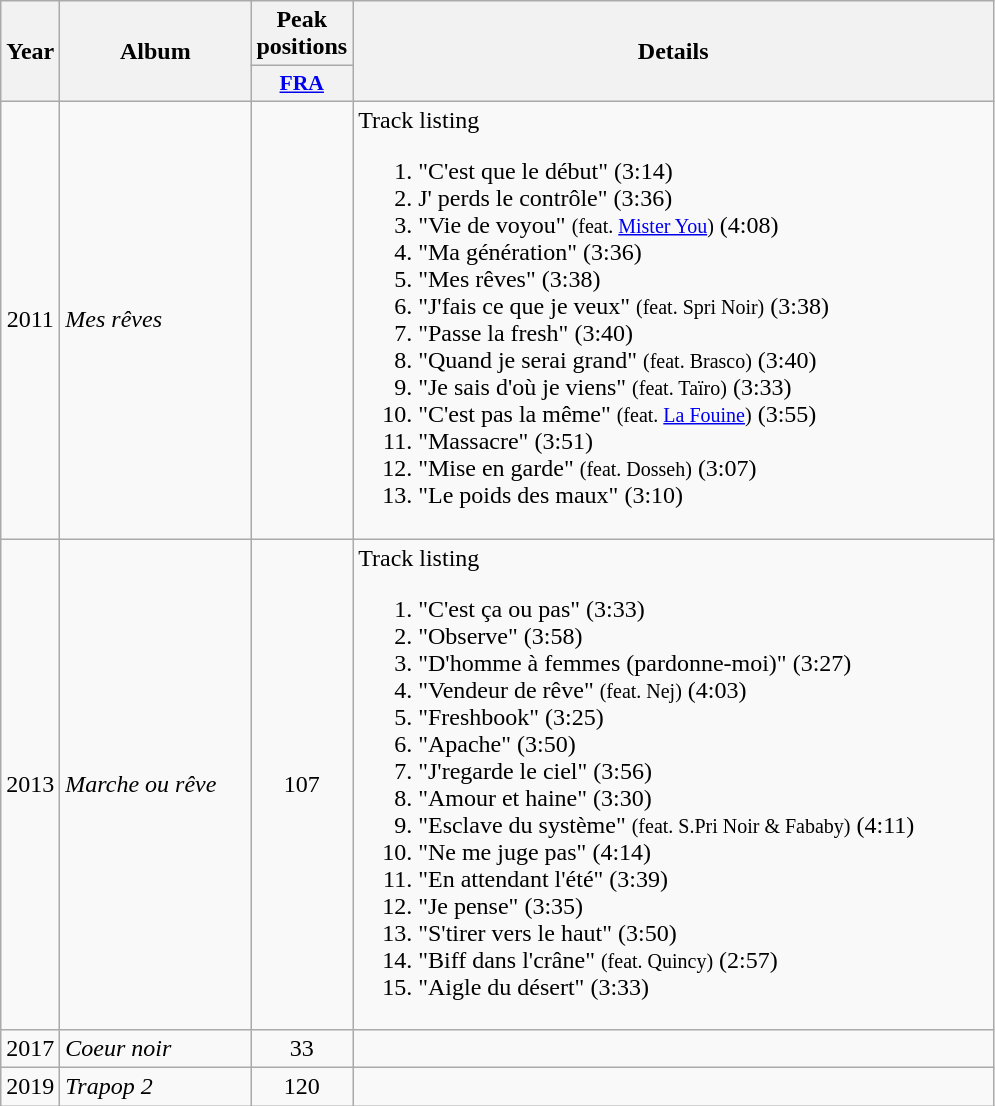<table class="wikitable">
<tr>
<th align="center" rowspan="2" width="10">Year</th>
<th align="center" rowspan="2" width="120">Album</th>
<th align="center" colspan="1" width="20">Peak positions</th>
<th align="center" rowspan="2" width="420">Details</th>
</tr>
<tr>
<th scope="col" style="width:3em;font-size:90%;"><a href='#'>FRA</a><br></th>
</tr>
<tr>
<td style="text-align:center;">2011</td>
<td><em>Mes rêves</em></td>
<td style="text-align:center;"></td>
<td>Track listing<br><ol><li>"C'est que le début" (3:14)</li><li>J' perds le contrôle" (3:36)</li><li>"Vie de voyou" <small>(feat. <a href='#'>Mister You</a>)</small> (4:08)</li><li>"Ma génération" (3:36)</li><li>"Mes rêves" (3:38)</li><li>"J'fais ce que je veux" <small>(feat. Spri Noir)</small> (3:38)</li><li>"Passe la fresh" (3:40)</li><li>"Quand je serai grand" <small>(feat. Brasco)</small> (3:40)</li><li>"Je sais d'où je viens" <small>(feat. Taïro)</small> (3:33)</li><li>"C'est pas la même" <small>(feat. <a href='#'>La Fouine</a>)</small> (3:55)</li><li>"Massacre" (3:51)</li><li>"Mise en garde" <small>(feat. Dosseh)</small> (3:07)</li><li>"Le poids des maux" (3:10)</li></ol></td>
</tr>
<tr>
<td style="text-align:center;">2013</td>
<td><em>Marche ou rêve</em></td>
<td style="text-align:center;">107</td>
<td>Track listing<br><ol><li>"C'est ça ou pas" (3:33)</li><li>"Observe" (3:58)</li><li>"D'homme à femmes (pardonne-moi)" (3:27)</li><li>"Vendeur de rêve" <small>(feat. Nej)</small> (4:03)</li><li>"Freshbook" (3:25)</li><li>"Apache" (3:50)</li><li>"J'regarde le ciel" (3:56)</li><li>"Amour et haine" (3:30)</li><li>"Esclave du système" <small>(feat. S.Pri Noir & Fababy)</small> (4:11)</li><li>"Ne me juge pas" (4:14)</li><li>"En attendant l'été" (3:39)</li><li>"Je pense" (3:35)</li><li>"S'tirer vers le haut" (3:50)</li><li>"Biff dans l'crâne" <small>(feat. Quincy)</small> (2:57)</li><li>"Aigle du désert" (3:33)</li></ol></td>
</tr>
<tr>
<td style="text-align:center;">2017</td>
<td><em>Coeur noir</em></td>
<td style="text-align:center;">33<br></td>
<td style="text-align:center;"></td>
</tr>
<tr>
<td style="text-align:center;">2019</td>
<td><em>Trapop 2</em></td>
<td style="text-align:center;">120<br></td>
<td style="text-align:center;"></td>
</tr>
</table>
